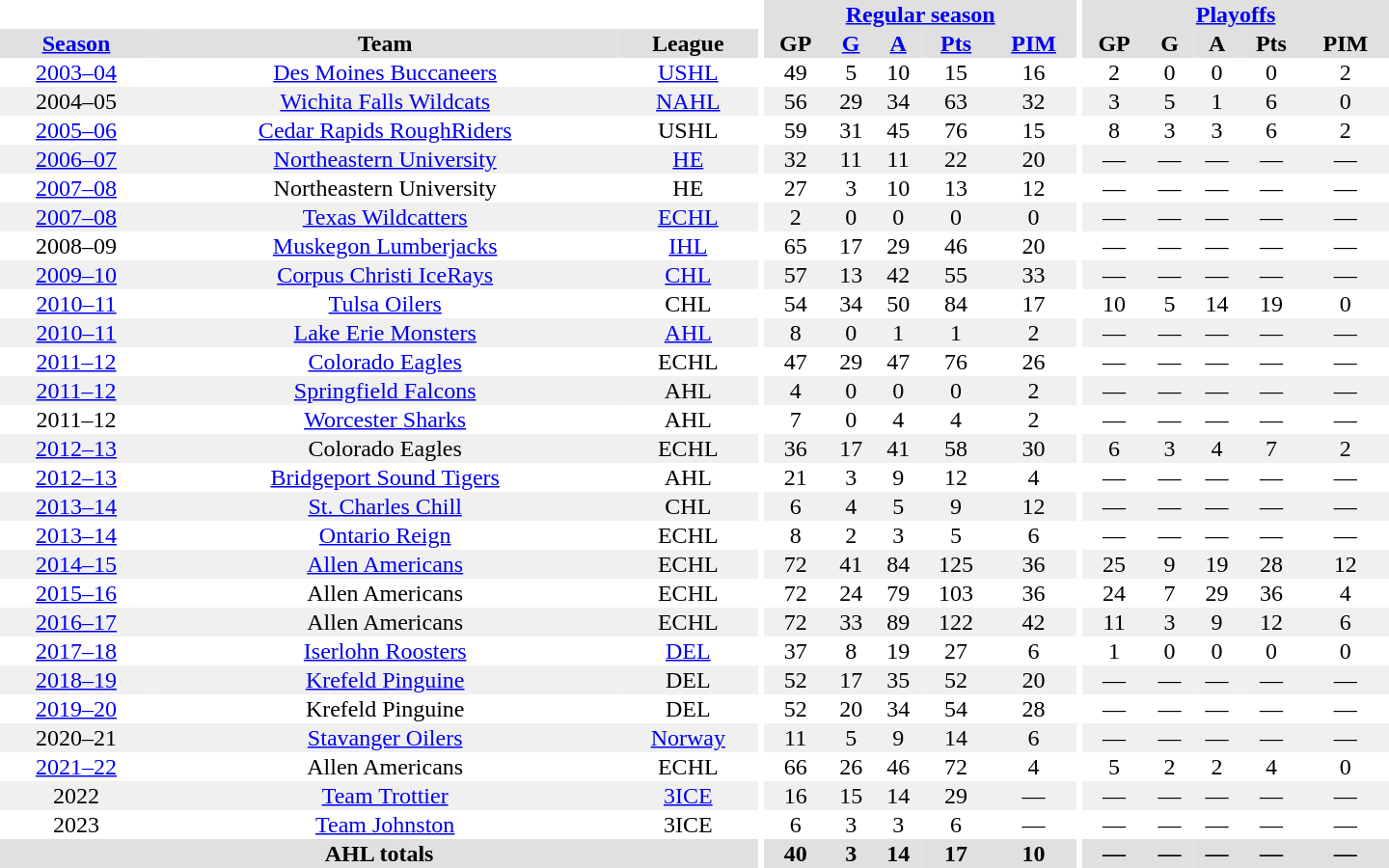<table border="0" cellpadding="1" cellspacing="0" style="text-align:center; width:60em">
<tr bgcolor="#e0e0e0">
<th colspan="3" bgcolor="#ffffff"></th>
<th rowspan="99" bgcolor="#ffffff"></th>
<th colspan="5"><a href='#'>Regular season</a></th>
<th rowspan="99" bgcolor="#ffffff"></th>
<th colspan="5"><a href='#'>Playoffs</a></th>
</tr>
<tr bgcolor="#e0e0e0">
<th><a href='#'>Season</a></th>
<th>Team</th>
<th>League</th>
<th>GP</th>
<th><a href='#'>G</a></th>
<th><a href='#'>A</a></th>
<th><a href='#'>Pts</a></th>
<th><a href='#'>PIM</a></th>
<th>GP</th>
<th>G</th>
<th>A</th>
<th>Pts</th>
<th>PIM</th>
</tr>
<tr ALIGN="center">
<td><a href='#'>2003–04</a></td>
<td><a href='#'>Des Moines Buccaneers</a></td>
<td><a href='#'>USHL</a></td>
<td>49</td>
<td>5</td>
<td>10</td>
<td>15</td>
<td>16</td>
<td>2</td>
<td>0</td>
<td>0</td>
<td>0</td>
<td>2</td>
</tr>
<tr ALIGN="center" bgcolor="#f0f0f0">
<td>2004–05</td>
<td><a href='#'>Wichita Falls Wildcats</a></td>
<td><a href='#'>NAHL</a></td>
<td>56</td>
<td>29</td>
<td>34</td>
<td>63</td>
<td>32</td>
<td>3</td>
<td>5</td>
<td>1</td>
<td>6</td>
<td>0</td>
</tr>
<tr ALIGN="center">
<td><a href='#'>2005–06</a></td>
<td><a href='#'>Cedar Rapids RoughRiders</a></td>
<td>USHL</td>
<td>59</td>
<td>31</td>
<td>45</td>
<td>76</td>
<td>15</td>
<td>8</td>
<td>3</td>
<td>3</td>
<td>6</td>
<td>2</td>
</tr>
<tr ALIGN="center" bgcolor="#f0f0f0">
<td><a href='#'>2006–07</a></td>
<td><a href='#'>Northeastern University</a></td>
<td><a href='#'>HE</a></td>
<td>32</td>
<td>11</td>
<td>11</td>
<td>22</td>
<td>20</td>
<td>—</td>
<td>—</td>
<td>—</td>
<td>—</td>
<td>—</td>
</tr>
<tr ALIGN="center">
<td><a href='#'>2007–08</a></td>
<td>Northeastern University</td>
<td>HE</td>
<td>27</td>
<td>3</td>
<td>10</td>
<td>13</td>
<td>12</td>
<td>—</td>
<td>—</td>
<td>—</td>
<td>—</td>
<td>—</td>
</tr>
<tr ALIGN="center" bgcolor="#f0f0f0">
<td><a href='#'>2007–08</a></td>
<td><a href='#'>Texas Wildcatters</a></td>
<td><a href='#'>ECHL</a></td>
<td>2</td>
<td>0</td>
<td>0</td>
<td>0</td>
<td>0</td>
<td>—</td>
<td>—</td>
<td>—</td>
<td>—</td>
<td>—</td>
</tr>
<tr ALIGN="center">
<td>2008–09</td>
<td><a href='#'>Muskegon Lumberjacks</a></td>
<td><a href='#'>IHL</a></td>
<td>65</td>
<td>17</td>
<td>29</td>
<td>46</td>
<td>20</td>
<td>—</td>
<td>—</td>
<td>—</td>
<td>—</td>
<td>—</td>
</tr>
<tr ALIGN="center" bgcolor="#f0f0f0">
<td><a href='#'>2009–10</a></td>
<td><a href='#'>Corpus Christi IceRays</a></td>
<td><a href='#'>CHL</a></td>
<td>57</td>
<td>13</td>
<td>42</td>
<td>55</td>
<td>33</td>
<td>—</td>
<td>—</td>
<td>—</td>
<td>—</td>
<td>—</td>
</tr>
<tr ALIGN="center">
<td><a href='#'>2010–11</a></td>
<td><a href='#'>Tulsa Oilers</a></td>
<td>CHL</td>
<td>54</td>
<td>34</td>
<td>50</td>
<td>84</td>
<td>17</td>
<td>10</td>
<td>5</td>
<td>14</td>
<td>19</td>
<td>0</td>
</tr>
<tr ALIGN="center" bgcolor="#f0f0f0">
<td><a href='#'>2010–11</a></td>
<td><a href='#'>Lake Erie Monsters</a></td>
<td><a href='#'>AHL</a></td>
<td>8</td>
<td>0</td>
<td>1</td>
<td>1</td>
<td>2</td>
<td>—</td>
<td>—</td>
<td>—</td>
<td>—</td>
<td>—</td>
</tr>
<tr ALIGN="center">
<td><a href='#'>2011–12</a></td>
<td><a href='#'>Colorado Eagles</a></td>
<td>ECHL</td>
<td>47</td>
<td>29</td>
<td>47</td>
<td>76</td>
<td>26</td>
<td>—</td>
<td>—</td>
<td>—</td>
<td>—</td>
<td>—</td>
</tr>
<tr ALIGN="center" bgcolor="#f0f0f0">
<td><a href='#'>2011–12</a></td>
<td><a href='#'>Springfield Falcons</a></td>
<td>AHL</td>
<td>4</td>
<td>0</td>
<td>0</td>
<td>0</td>
<td>2</td>
<td>—</td>
<td>—</td>
<td>—</td>
<td>—</td>
<td>—</td>
</tr>
<tr ALIGN="center">
<td>2011–12</td>
<td><a href='#'>Worcester Sharks</a></td>
<td>AHL</td>
<td>7</td>
<td>0</td>
<td>4</td>
<td>4</td>
<td>2</td>
<td>—</td>
<td>—</td>
<td>—</td>
<td>—</td>
<td>—</td>
</tr>
<tr ALIGN="center" bgcolor="#f0f0f0">
<td><a href='#'>2012–13</a></td>
<td>Colorado Eagles</td>
<td>ECHL</td>
<td>36</td>
<td>17</td>
<td>41</td>
<td>58</td>
<td>30</td>
<td>6</td>
<td>3</td>
<td>4</td>
<td>7</td>
<td>2</td>
</tr>
<tr ALIGN="center">
<td><a href='#'>2012–13</a></td>
<td><a href='#'>Bridgeport Sound Tigers</a></td>
<td>AHL</td>
<td>21</td>
<td>3</td>
<td>9</td>
<td>12</td>
<td>4</td>
<td>—</td>
<td>—</td>
<td>—</td>
<td>—</td>
<td>—</td>
</tr>
<tr ALIGN="center" bgcolor="#f0f0f0">
<td><a href='#'>2013–14</a></td>
<td><a href='#'>St. Charles Chill</a></td>
<td>CHL</td>
<td>6</td>
<td>4</td>
<td>5</td>
<td>9</td>
<td>12</td>
<td>—</td>
<td>—</td>
<td>—</td>
<td>—</td>
<td>—</td>
</tr>
<tr ALIGN="center">
<td><a href='#'>2013–14</a></td>
<td><a href='#'>Ontario Reign</a></td>
<td>ECHL</td>
<td>8</td>
<td>2</td>
<td>3</td>
<td>5</td>
<td>6</td>
<td>—</td>
<td>—</td>
<td>—</td>
<td>—</td>
<td>—</td>
</tr>
<tr ALIGN="center" bgcolor="#f0f0f0">
<td><a href='#'>2014–15</a></td>
<td><a href='#'>Allen Americans</a></td>
<td>ECHL</td>
<td>72</td>
<td>41</td>
<td>84</td>
<td>125</td>
<td>36</td>
<td>25</td>
<td>9</td>
<td>19</td>
<td>28</td>
<td>12</td>
</tr>
<tr ALIGN="center">
<td><a href='#'>2015–16</a></td>
<td>Allen Americans</td>
<td>ECHL</td>
<td>72</td>
<td>24</td>
<td>79</td>
<td>103</td>
<td>36</td>
<td>24</td>
<td>7</td>
<td>29</td>
<td>36</td>
<td>4</td>
</tr>
<tr ALIGN="center" bgcolor="#f0f0f0">
<td><a href='#'>2016–17</a></td>
<td>Allen Americans</td>
<td>ECHL</td>
<td>72</td>
<td>33</td>
<td>89</td>
<td>122</td>
<td>42</td>
<td>11</td>
<td>3</td>
<td>9</td>
<td>12</td>
<td>6</td>
</tr>
<tr ALIGN="center">
<td><a href='#'>2017–18</a></td>
<td><a href='#'>Iserlohn Roosters</a></td>
<td><a href='#'>DEL</a></td>
<td>37</td>
<td>8</td>
<td>19</td>
<td>27</td>
<td>6</td>
<td>1</td>
<td>0</td>
<td>0</td>
<td>0</td>
<td>0</td>
</tr>
<tr ALIGN="center" bgcolor="#f0f0f0">
<td><a href='#'>2018–19</a></td>
<td><a href='#'>Krefeld Pinguine</a></td>
<td>DEL</td>
<td>52</td>
<td>17</td>
<td>35</td>
<td>52</td>
<td>20</td>
<td>—</td>
<td>—</td>
<td>—</td>
<td>—</td>
<td>—</td>
</tr>
<tr ALIGN="center">
<td><a href='#'>2019–20</a></td>
<td>Krefeld Pinguine</td>
<td>DEL</td>
<td>52</td>
<td>20</td>
<td>34</td>
<td>54</td>
<td>28</td>
<td>—</td>
<td>—</td>
<td>—</td>
<td>—</td>
<td>—</td>
</tr>
<tr ALIGN="center" bgcolor="#f0f0f0">
<td>2020–21</td>
<td><a href='#'>Stavanger Oilers</a></td>
<td><a href='#'>Norway</a></td>
<td>11</td>
<td>5</td>
<td>9</td>
<td>14</td>
<td>6</td>
<td>—</td>
<td>—</td>
<td>—</td>
<td>—</td>
<td>—</td>
</tr>
<tr ALIGN="center">
<td><a href='#'>2021–22</a></td>
<td>Allen Americans</td>
<td>ECHL</td>
<td>66</td>
<td>26</td>
<td>46</td>
<td>72</td>
<td>4</td>
<td>5</td>
<td>2</td>
<td>2</td>
<td>4</td>
<td>0</td>
</tr>
<tr bgcolor="#f0f0f0">
<td>2022</td>
<td><a href='#'>Team Trottier</a></td>
<td><a href='#'>3ICE</a></td>
<td>16</td>
<td>15</td>
<td>14</td>
<td>29</td>
<td>—</td>
<td>—</td>
<td>—</td>
<td>—</td>
<td>—</td>
<td>—</td>
</tr>
<tr>
<td>2023</td>
<td><a href='#'>Team Johnston</a></td>
<td>3ICE</td>
<td>6</td>
<td>3</td>
<td>3</td>
<td>6</td>
<td>—</td>
<td>—</td>
<td>—</td>
<td>—</td>
<td>—</td>
<td>—</td>
</tr>
<tr bgcolor="#e0e0e0">
<th colspan="3">AHL totals</th>
<th>40</th>
<th>3</th>
<th>14</th>
<th>17</th>
<th>10</th>
<th>—</th>
<th>—</th>
<th>—</th>
<th>—</th>
<th>—</th>
</tr>
</table>
